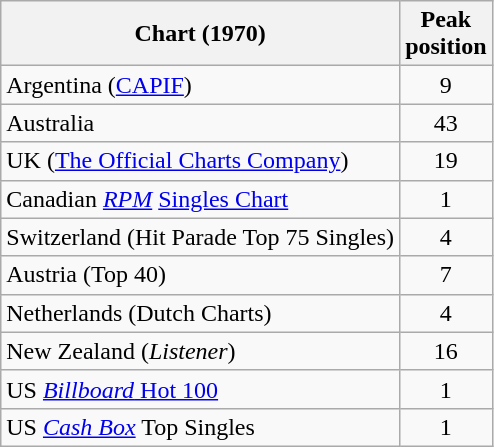<table class="wikitable sortable">
<tr>
<th>Chart (1970)</th>
<th>Peak<br>position</th>
</tr>
<tr>
<td>Argentina (<a href='#'>CAPIF</a>) </td>
<td style="text-align:center;">9</td>
</tr>
<tr>
<td>Australia</td>
<td style="text-align:center;">43</td>
</tr>
<tr>
<td>UK (<a href='#'>The Official Charts Company</a>)</td>
<td style="text-align:center;">19</td>
</tr>
<tr>
<td>Canadian <em><a href='#'>RPM</a></em> <a href='#'>Singles Chart</a></td>
<td style="text-align:center;">1</td>
</tr>
<tr>
<td>Switzerland (Hit Parade Top 75 Singles)</td>
<td style="text-align:center;">4</td>
</tr>
<tr>
<td>Austria (Top 40)</td>
<td style="text-align:center;">7</td>
</tr>
<tr>
<td>Netherlands (Dutch Charts)</td>
<td style="text-align:center;">4</td>
</tr>
<tr>
<td>New Zealand (<em>Listener</em>)</td>
<td style="text-align:center;">16</td>
</tr>
<tr>
<td>US <a href='#'><em>Billboard</em> Hot 100</a></td>
<td style="text-align:center;">1</td>
</tr>
<tr>
<td>US <em><a href='#'>Cash Box</a></em> Top Singles</td>
<td style="text-align:center;">1</td>
</tr>
</table>
